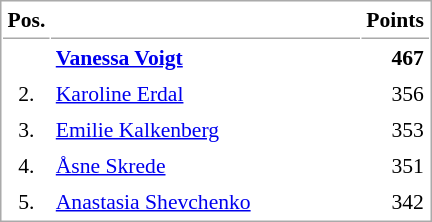<table cellspacing="1" cellpadding="3" style="border:1px solid #AAAAAA;font-size:90%">
<tr>
<th style="border-bottom:1px solid #AAAAAA" width="10">Pos.</th>
<th style="border-bottom:1px solid #AAAAAA" width="200"></th>
<th style="border-bottom:1px solid #AAAAAA" width="20">Points</th>
</tr>
<tr>
<td align=center><strong><span>  </span></strong></td>
<td> <strong><a href='#'>Vanessa Voigt</a></strong></td>
<td align=right><strong>467</strong></td>
</tr>
<tr>
<td align=center>2.</td>
<td> <a href='#'>Karoline Erdal</a></td>
<td align=right>356</td>
</tr>
<tr>
<td align=center>3.</td>
<td> <a href='#'>Emilie Kalkenberg</a></td>
<td align=right>353</td>
</tr>
<tr>
<td align=center>4.</td>
<td> <a href='#'>Åsne Skrede</a></td>
<td align=right>351</td>
</tr>
<tr>
<td align=center>5.</td>
<td> <a href='#'>Anastasia Shevchenko</a></td>
<td align=right>342</td>
</tr>
</table>
